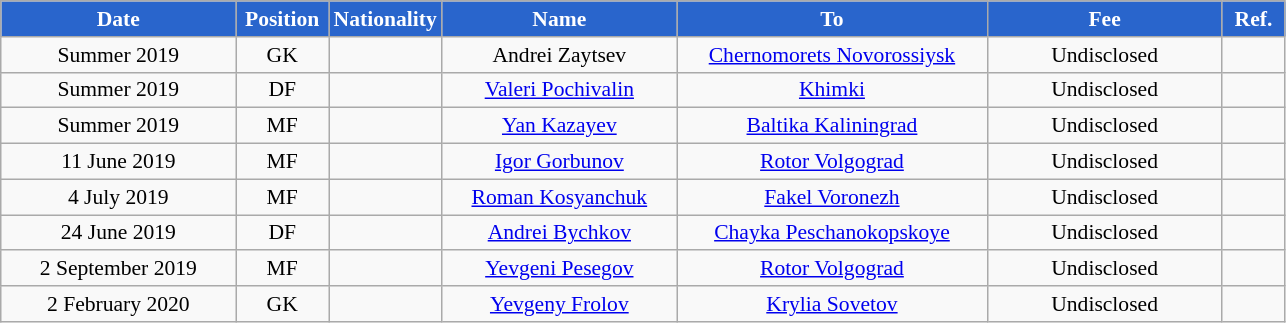<table class="wikitable"  style="text-align:center; font-size:90%; ">
<tr>
<th style="background:#2965cc; color:white; width:150px;">Date</th>
<th style="background:#2965cc; color:white; width:55px;">Position</th>
<th style="background:#2965cc; color:white; width:55px;">Nationality</th>
<th style="background:#2965cc; color:white; width:150px;">Name</th>
<th style="background:#2965cc; color:white; width:200px;">To</th>
<th style="background:#2965cc; color:white; width:150px;">Fee</th>
<th style="background:#2965cc; color:white; width:35px;">Ref.</th>
</tr>
<tr>
<td>Summer 2019</td>
<td>GK</td>
<td></td>
<td>Andrei Zaytsev</td>
<td><a href='#'>Chernomorets Novorossiysk</a></td>
<td>Undisclosed</td>
<td></td>
</tr>
<tr>
<td>Summer 2019</td>
<td>DF</td>
<td></td>
<td><a href='#'>Valeri Pochivalin</a></td>
<td><a href='#'>Khimki</a></td>
<td>Undisclosed</td>
<td></td>
</tr>
<tr>
<td>Summer 2019</td>
<td>MF</td>
<td></td>
<td><a href='#'>Yan Kazayev</a></td>
<td><a href='#'>Baltika Kaliningrad</a></td>
<td>Undisclosed</td>
<td></td>
</tr>
<tr>
<td>11 June 2019</td>
<td>MF</td>
<td></td>
<td><a href='#'>Igor Gorbunov</a></td>
<td><a href='#'>Rotor Volgograd</a></td>
<td>Undisclosed</td>
<td></td>
</tr>
<tr>
<td>4 July 2019</td>
<td>MF</td>
<td></td>
<td><a href='#'>Roman Kosyanchuk</a></td>
<td><a href='#'>Fakel Voronezh</a></td>
<td>Undisclosed</td>
<td></td>
</tr>
<tr>
<td>24 June 2019</td>
<td>DF</td>
<td></td>
<td><a href='#'>Andrei Bychkov</a></td>
<td><a href='#'>Chayka Peschanokopskoye</a></td>
<td>Undisclosed</td>
<td></td>
</tr>
<tr>
<td>2 September 2019</td>
<td>MF</td>
<td></td>
<td><a href='#'>Yevgeni Pesegov</a></td>
<td><a href='#'>Rotor Volgograd</a></td>
<td>Undisclosed</td>
<td></td>
</tr>
<tr>
<td>2 February 2020</td>
<td>GK</td>
<td></td>
<td><a href='#'>Yevgeny Frolov</a></td>
<td><a href='#'>Krylia Sovetov</a></td>
<td>Undisclosed</td>
<td></td>
</tr>
</table>
